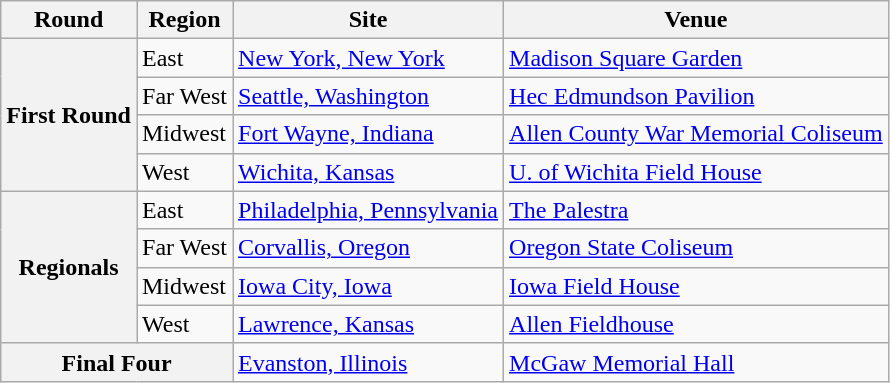<table class="wikitable">
<tr>
<th>Round</th>
<th>Region</th>
<th>Site</th>
<th>Venue</th>
</tr>
<tr>
<th rowspan="4">First Round</th>
<td>East</td>
<td><a href='#'>New York, New York</a></td>
<td><a href='#'>Madison Square Garden</a></td>
</tr>
<tr>
<td>Far West</td>
<td><a href='#'>Seattle, Washington</a></td>
<td><a href='#'>Hec Edmundson Pavilion</a></td>
</tr>
<tr>
<td>Midwest</td>
<td><a href='#'>Fort Wayne, Indiana</a></td>
<td><a href='#'>Allen County War Memorial Coliseum</a></td>
</tr>
<tr>
<td>West</td>
<td><a href='#'>Wichita, Kansas</a></td>
<td><a href='#'>U. of Wichita Field House</a></td>
</tr>
<tr>
<th rowspan="4">Regionals</th>
<td>East</td>
<td><a href='#'>Philadelphia, Pennsylvania</a></td>
<td><a href='#'>The Palestra</a></td>
</tr>
<tr>
<td>Far West</td>
<td><a href='#'>Corvallis, Oregon</a></td>
<td><a href='#'>Oregon State Coliseum</a></td>
</tr>
<tr>
<td>Midwest</td>
<td><a href='#'>Iowa City, Iowa</a></td>
<td><a href='#'>Iowa Field House</a></td>
</tr>
<tr>
<td>West</td>
<td><a href='#'>Lawrence, Kansas</a></td>
<td><a href='#'>Allen Fieldhouse</a></td>
</tr>
<tr>
<th colspan="2">Final Four</th>
<td><a href='#'>Evanston, Illinois</a></td>
<td><a href='#'>McGaw Memorial Hall</a></td>
</tr>
</table>
